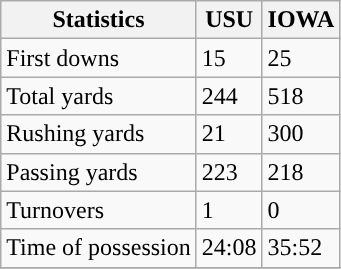<table class="wikitable">
<tr>
<th>Statistics</th>
<th>USU</th>
<th>IOWA</th>
</tr>
<tr>
<td>First downs</td>
<td>15</td>
<td>25</td>
</tr>
<tr>
<td>Total yards</td>
<td>244</td>
<td>518</td>
</tr>
<tr>
<td>Rushing yards</td>
<td>21</td>
<td>300</td>
</tr>
<tr>
<td>Passing yards</td>
<td>223</td>
<td>218</td>
</tr>
<tr>
<td>Turnovers</td>
<td>1</td>
<td>0</td>
</tr>
<tr>
<td>Time of possession</td>
<td>24:08</td>
<td>35:52</td>
</tr>
<tr>
</tr>
</table>
